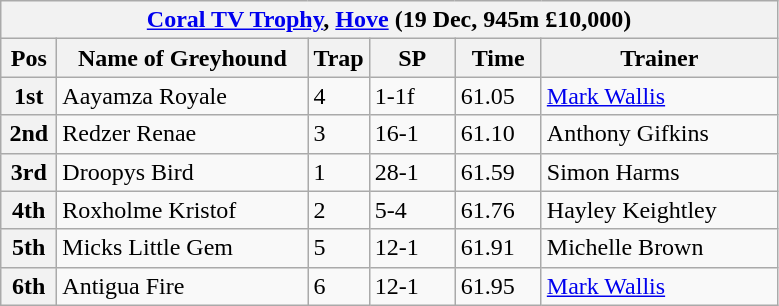<table class="wikitable">
<tr>
<th colspan="6"><a href='#'>Coral TV Trophy</a>, <a href='#'>Hove</a> (19 Dec, 945m £10,000)</th>
</tr>
<tr>
<th width=30>Pos</th>
<th width=160>Name of Greyhound</th>
<th width=30>Trap</th>
<th width=50>SP</th>
<th width=50>Time</th>
<th width=150>Trainer</th>
</tr>
<tr>
<th>1st</th>
<td>Aayamza Royale</td>
<td>4</td>
<td>1-1f</td>
<td>61.05</td>
<td><a href='#'>Mark Wallis</a></td>
</tr>
<tr>
<th>2nd</th>
<td>Redzer Renae</td>
<td>3</td>
<td>16-1</td>
<td>61.10</td>
<td>Anthony Gifkins</td>
</tr>
<tr>
<th>3rd</th>
<td>Droopys Bird</td>
<td>1</td>
<td>28-1</td>
<td>61.59</td>
<td>Simon Harms</td>
</tr>
<tr>
<th>4th</th>
<td>Roxholme Kristof</td>
<td>2</td>
<td>5-4</td>
<td>61.76</td>
<td>Hayley Keightley</td>
</tr>
<tr>
<th>5th</th>
<td>Micks Little Gem</td>
<td>5</td>
<td>12-1</td>
<td>61.91</td>
<td>Michelle Brown</td>
</tr>
<tr>
<th>6th</th>
<td>Antigua Fire</td>
<td>6</td>
<td>12-1</td>
<td>61.95</td>
<td><a href='#'>Mark Wallis</a></td>
</tr>
</table>
